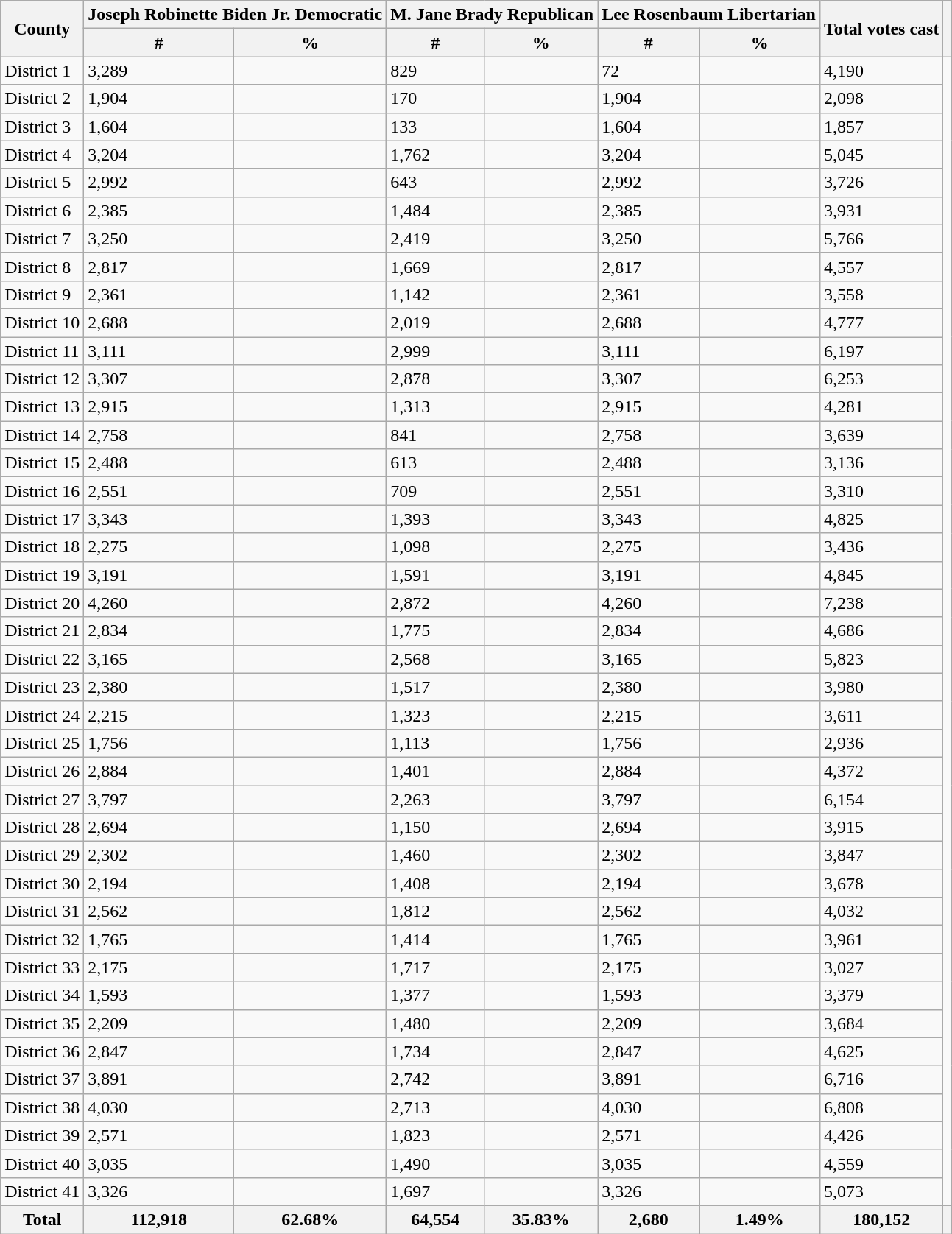<table class="wikitable sortable">
<tr>
<th rowspan="2" scope="col">County</th>
<th colspan="2" scope="col" style="text-align:center;"><strong>Joseph Robinette Biden Jr.</strong> Democratic</th>
<th colspan="2" scope="col" style="text-align:center;"><strong>M. Jane Brady</strong> Republican</th>
<th colspan="2">Lee Rosenbaum Libertarian</th>
<th rowspan="2" scope="col">Total votes cast</th>
<th rowspan="2" class="unsortable" scope="col"></th>
</tr>
<tr>
<th data-sort-type="number" style="text-align:center;">#</th>
<th data-sort-type="number" style="text-align:center;">%</th>
<th data-sort-type="number" style="text-align:center;">#</th>
<th data-sort-type="number" style="text-align:center;">%</th>
<th data-sort-type="number" style="text-align:center;">#</th>
<th data-sort-type="number" style="text-align:center;">%</th>
</tr>
<tr>
<td>District 1</td>
<td>3,289</td>
<td></td>
<td>829</td>
<td></td>
<td>72</td>
<td></td>
<td>4,190</td>
<td rowspan="41"></td>
</tr>
<tr>
<td>District 2</td>
<td>1,904</td>
<td></td>
<td>170</td>
<td></td>
<td>1,904</td>
<td></td>
<td>2,098</td>
</tr>
<tr>
<td>District 3</td>
<td>1,604</td>
<td></td>
<td>133</td>
<td></td>
<td>1,604</td>
<td></td>
<td>1,857</td>
</tr>
<tr>
<td>District 4</td>
<td>3,204</td>
<td></td>
<td>1,762</td>
<td></td>
<td>3,204</td>
<td></td>
<td>5,045</td>
</tr>
<tr>
<td>District 5</td>
<td>2,992</td>
<td></td>
<td>643</td>
<td></td>
<td>2,992</td>
<td></td>
<td>3,726</td>
</tr>
<tr>
<td>District 6</td>
<td>2,385</td>
<td></td>
<td>1,484</td>
<td></td>
<td>2,385</td>
<td></td>
<td>3,931</td>
</tr>
<tr>
<td>District 7</td>
<td>3,250</td>
<td></td>
<td>2,419</td>
<td></td>
<td>3,250</td>
<td></td>
<td>5,766</td>
</tr>
<tr>
<td>District 8</td>
<td>2,817</td>
<td></td>
<td>1,669</td>
<td></td>
<td>2,817</td>
<td></td>
<td>4,557</td>
</tr>
<tr>
<td>District 9</td>
<td>2,361</td>
<td></td>
<td>1,142</td>
<td></td>
<td>2,361</td>
<td></td>
<td>3,558</td>
</tr>
<tr>
<td>District 10</td>
<td>2,688</td>
<td></td>
<td>2,019</td>
<td></td>
<td>2,688</td>
<td></td>
<td>4,777</td>
</tr>
<tr>
<td>District 11</td>
<td>3,111</td>
<td></td>
<td>2,999</td>
<td></td>
<td>3,111</td>
<td></td>
<td>6,197</td>
</tr>
<tr>
<td>District 12</td>
<td>3,307</td>
<td></td>
<td>2,878</td>
<td></td>
<td>3,307</td>
<td></td>
<td>6,253</td>
</tr>
<tr>
<td>District 13</td>
<td>2,915</td>
<td></td>
<td>1,313</td>
<td></td>
<td>2,915</td>
<td></td>
<td>4,281</td>
</tr>
<tr>
<td>District 14</td>
<td>2,758</td>
<td></td>
<td>841</td>
<td></td>
<td>2,758</td>
<td></td>
<td>3,639</td>
</tr>
<tr>
<td>District 15</td>
<td>2,488</td>
<td></td>
<td>613</td>
<td></td>
<td>2,488</td>
<td></td>
<td>3,136</td>
</tr>
<tr>
<td>District 16</td>
<td>2,551</td>
<td></td>
<td>709</td>
<td></td>
<td>2,551</td>
<td></td>
<td>3,310</td>
</tr>
<tr>
<td>District 17</td>
<td>3,343</td>
<td></td>
<td>1,393</td>
<td></td>
<td>3,343</td>
<td></td>
<td>4,825</td>
</tr>
<tr>
<td>District 18</td>
<td>2,275</td>
<td></td>
<td>1,098</td>
<td></td>
<td>2,275</td>
<td></td>
<td>3,436</td>
</tr>
<tr>
<td>District 19</td>
<td>3,191</td>
<td></td>
<td>1,591</td>
<td></td>
<td>3,191</td>
<td></td>
<td>4,845</td>
</tr>
<tr>
<td>District 20</td>
<td>4,260</td>
<td></td>
<td>2,872</td>
<td></td>
<td>4,260</td>
<td></td>
<td>7,238</td>
</tr>
<tr>
<td>District 21</td>
<td>2,834</td>
<td></td>
<td>1,775</td>
<td></td>
<td>2,834</td>
<td></td>
<td>4,686</td>
</tr>
<tr>
<td>District 22</td>
<td>3,165</td>
<td></td>
<td>2,568</td>
<td></td>
<td>3,165</td>
<td></td>
<td>5,823</td>
</tr>
<tr>
<td>District 23</td>
<td>2,380</td>
<td></td>
<td>1,517</td>
<td></td>
<td>2,380</td>
<td></td>
<td>3,980</td>
</tr>
<tr>
<td>District 24</td>
<td>2,215</td>
<td></td>
<td>1,323</td>
<td></td>
<td>2,215</td>
<td></td>
<td>3,611</td>
</tr>
<tr>
<td>District 25</td>
<td>1,756</td>
<td></td>
<td>1,113</td>
<td></td>
<td>1,756</td>
<td></td>
<td>2,936</td>
</tr>
<tr>
<td>District 26</td>
<td>2,884</td>
<td></td>
<td>1,401</td>
<td></td>
<td>2,884</td>
<td></td>
<td>4,372</td>
</tr>
<tr>
<td>District 27</td>
<td>3,797</td>
<td></td>
<td>2,263</td>
<td></td>
<td>3,797</td>
<td></td>
<td>6,154</td>
</tr>
<tr>
<td>District 28</td>
<td>2,694</td>
<td></td>
<td>1,150</td>
<td></td>
<td>2,694</td>
<td></td>
<td>3,915</td>
</tr>
<tr>
<td>District 29</td>
<td>2,302</td>
<td></td>
<td>1,460</td>
<td></td>
<td>2,302</td>
<td></td>
<td>3,847</td>
</tr>
<tr>
<td>District 30</td>
<td>2,194</td>
<td></td>
<td>1,408</td>
<td></td>
<td>2,194</td>
<td></td>
<td>3,678</td>
</tr>
<tr>
<td>District 31</td>
<td>2,562</td>
<td></td>
<td>1,812</td>
<td></td>
<td>2,562</td>
<td></td>
<td>4,032</td>
</tr>
<tr>
<td>District 32</td>
<td>1,765</td>
<td></td>
<td>1,414</td>
<td></td>
<td>1,765</td>
<td></td>
<td>3,961</td>
</tr>
<tr>
<td>District 33</td>
<td>2,175</td>
<td></td>
<td>1,717</td>
<td></td>
<td>2,175</td>
<td></td>
<td>3,027</td>
</tr>
<tr>
<td>District 34</td>
<td>1,593</td>
<td></td>
<td>1,377</td>
<td></td>
<td>1,593</td>
<td></td>
<td>3,379</td>
</tr>
<tr>
<td>District 35</td>
<td>2,209</td>
<td></td>
<td>1,480</td>
<td></td>
<td>2,209</td>
<td></td>
<td>3,684</td>
</tr>
<tr>
<td>District 36</td>
<td>2,847</td>
<td></td>
<td>1,734</td>
<td></td>
<td>2,847</td>
<td></td>
<td>4,625</td>
</tr>
<tr>
<td>District 37</td>
<td>3,891</td>
<td></td>
<td>2,742</td>
<td></td>
<td>3,891</td>
<td></td>
<td>6,716</td>
</tr>
<tr>
<td>District 38</td>
<td>4,030</td>
<td></td>
<td>2,713</td>
<td></td>
<td>4,030</td>
<td></td>
<td>6,808</td>
</tr>
<tr>
<td>District 39</td>
<td>2,571</td>
<td></td>
<td>1,823</td>
<td></td>
<td>2,571</td>
<td></td>
<td>4,426</td>
</tr>
<tr>
<td>District 40</td>
<td>3,035</td>
<td></td>
<td>1,490</td>
<td></td>
<td>3,035</td>
<td></td>
<td>4,559</td>
</tr>
<tr>
<td>District 41</td>
<td>3,326</td>
<td></td>
<td>1,697</td>
<td></td>
<td>3,326</td>
<td></td>
<td>5,073</td>
</tr>
<tr>
<th scope=row>Total</th>
<th>112,918</th>
<th>62.68%</th>
<th>64,554</th>
<th>35.83%</th>
<th>2,680</th>
<th>1.49%</th>
<th>180,152</th>
<th></th>
</tr>
</table>
